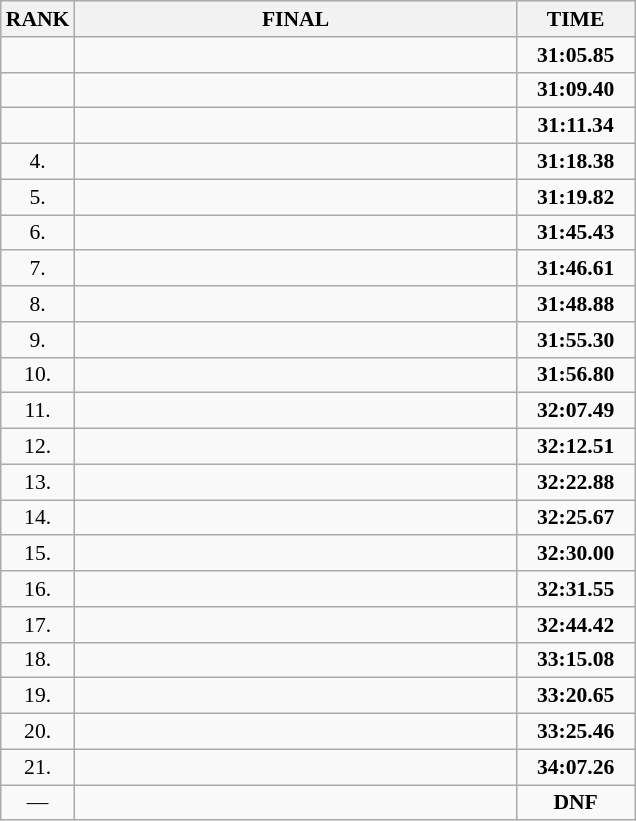<table class="wikitable" style="border-collapse: collapse; font-size: 90%;">
<tr>
<th>RANK</th>
<th style="width: 20em">FINAL</th>
<th style="width: 5em">TIME</th>
</tr>
<tr>
<td align="center"></td>
<td></td>
<td align="center"><strong>31:05.85</strong></td>
</tr>
<tr>
<td align="center"></td>
<td></td>
<td align="center"><strong>31:09.40</strong></td>
</tr>
<tr>
<td align="center"></td>
<td></td>
<td align="center"><strong>31:11.34</strong></td>
</tr>
<tr>
<td align="center">4.</td>
<td></td>
<td align="center"><strong>31:18.38 </strong></td>
</tr>
<tr>
<td align="center">5.</td>
<td></td>
<td align="center"><strong>31:19.82 </strong></td>
</tr>
<tr>
<td align="center">6.</td>
<td></td>
<td align="center"><strong>31:45.43 </strong></td>
</tr>
<tr>
<td align="center">7.</td>
<td></td>
<td align="center"><strong>31:46.61 </strong></td>
</tr>
<tr>
<td align="center">8.</td>
<td></td>
<td align="center"><strong>31:48.88 </strong></td>
</tr>
<tr>
<td align="center">9.</td>
<td></td>
<td align="center"><strong>31:55.30 </strong></td>
</tr>
<tr>
<td align="center">10.</td>
<td></td>
<td align="center"><strong>31:56.80 </strong></td>
</tr>
<tr>
<td align="center">11.</td>
<td></td>
<td align="center"><strong>32:07.49 </strong></td>
</tr>
<tr>
<td align="center">12.</td>
<td></td>
<td align="center"><strong>32:12.51 </strong></td>
</tr>
<tr>
<td align="center">13.</td>
<td></td>
<td align="center"><strong>32:22.88 </strong></td>
</tr>
<tr>
<td align="center">14.</td>
<td></td>
<td align="center"><strong>32:25.67 </strong></td>
</tr>
<tr>
<td align="center">15.</td>
<td></td>
<td align="center"><strong>32:30.00 </strong></td>
</tr>
<tr>
<td align="center">16.</td>
<td></td>
<td align="center"><strong>32:31.55 </strong></td>
</tr>
<tr>
<td align="center">17.</td>
<td></td>
<td align="center"><strong>32:44.42 </strong></td>
</tr>
<tr>
<td align="center">18.</td>
<td></td>
<td align="center"><strong>33:15.08 </strong></td>
</tr>
<tr>
<td align="center">19.</td>
<td></td>
<td align="center"><strong>33:20.65 </strong></td>
</tr>
<tr>
<td align="center">20.</td>
<td></td>
<td align="center"><strong>33:25.46 </strong></td>
</tr>
<tr>
<td align="center">21.</td>
<td></td>
<td align="center"><strong>34:07.26 </strong></td>
</tr>
<tr>
<td align="center">—</td>
<td></td>
<td align="center"><strong>DNF </strong></td>
</tr>
</table>
